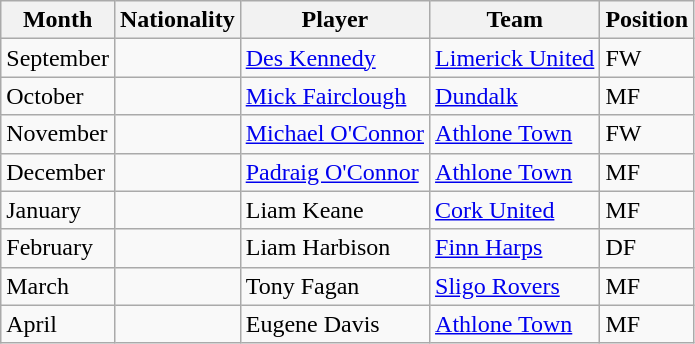<table class="wikitable sortable">
<tr>
<th>Month</th>
<th>Nationality</th>
<th>Player</th>
<th>Team</th>
<th>Position</th>
</tr>
<tr>
<td>September</td>
<td></td>
<td><a href='#'>Des Kennedy</a></td>
<td><a href='#'>Limerick United</a></td>
<td>FW</td>
</tr>
<tr>
<td>October</td>
<td></td>
<td><a href='#'>Mick Fairclough</a></td>
<td><a href='#'>Dundalk</a></td>
<td>MF</td>
</tr>
<tr>
<td>November</td>
<td></td>
<td><a href='#'>Michael O'Connor</a></td>
<td><a href='#'>Athlone Town</a></td>
<td>FW</td>
</tr>
<tr>
<td>December</td>
<td></td>
<td><a href='#'>Padraig O'Connor</a></td>
<td><a href='#'>Athlone Town</a></td>
<td>MF</td>
</tr>
<tr>
<td>January</td>
<td></td>
<td>Liam Keane</td>
<td><a href='#'>Cork United</a></td>
<td>MF</td>
</tr>
<tr>
<td>February</td>
<td></td>
<td>Liam Harbison</td>
<td><a href='#'>Finn Harps</a></td>
<td>DF</td>
</tr>
<tr>
<td>March</td>
<td></td>
<td>Tony Fagan</td>
<td><a href='#'>Sligo Rovers</a></td>
<td>MF</td>
</tr>
<tr>
<td>April</td>
<td></td>
<td>Eugene Davis</td>
<td><a href='#'>Athlone Town</a></td>
<td>MF</td>
</tr>
</table>
